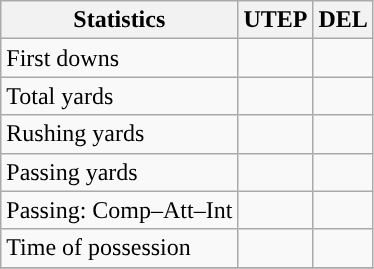<table class="wikitable" style="float: left;">
<tr>
<th>Statistics</th>
<th>UTEP</th>
<th>DEL</th>
</tr>
<tr>
<td>First downs</td>
<td></td>
<td></td>
</tr>
<tr>
<td>Total yards</td>
<td></td>
<td></td>
</tr>
<tr>
<td>Rushing yards</td>
<td></td>
<td></td>
</tr>
<tr>
<td>Passing yards</td>
<td></td>
<td></td>
</tr>
<tr>
<td>Passing: Comp–Att–Int</td>
<td></td>
<td></td>
</tr>
<tr>
<td>Time of possession</td>
<td></td>
<td></td>
</tr>
<tr>
</tr>
</table>
